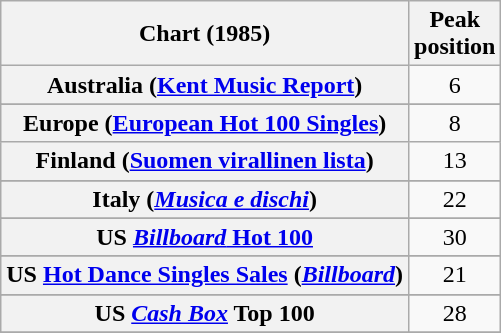<table class="wikitable sortable plainrowheaders">
<tr>
<th>Chart (1985)</th>
<th>Peak<br>position</th>
</tr>
<tr>
<th scope="row">Australia (<a href='#'>Kent Music Report</a>)</th>
<td style="text-align:center;">6</td>
</tr>
<tr>
</tr>
<tr>
</tr>
<tr>
</tr>
<tr>
<th scope="row">Europe (<a href='#'>European Hot 100 Singles</a>)</th>
<td style="text-align:center;">8</td>
</tr>
<tr>
<th scope="row">Finland (<a href='#'>Suomen virallinen lista</a>)</th>
<td style="text-align:center;">13</td>
</tr>
<tr>
</tr>
<tr>
</tr>
<tr>
<th scope="row">Italy (<em><a href='#'>Musica e dischi</a></em>)</th>
<td style="text-align:center;">22</td>
</tr>
<tr>
</tr>
<tr>
</tr>
<tr>
</tr>
<tr>
</tr>
<tr>
</tr>
<tr>
<th scope="row">US <a href='#'><em>Billboard</em> Hot 100</a></th>
<td style="text-align:center;">30</td>
</tr>
<tr>
</tr>
<tr>
<th scope="row">US <a href='#'>Hot Dance Singles Sales</a> (<em><a href='#'>Billboard</a></em>)</th>
<td style="text-align:center;">21</td>
</tr>
<tr>
</tr>
<tr>
<th scope="row">US <em><a href='#'>Cash Box</a></em> Top 100</th>
<td style="text-align:center;">28</td>
</tr>
<tr>
</tr>
</table>
